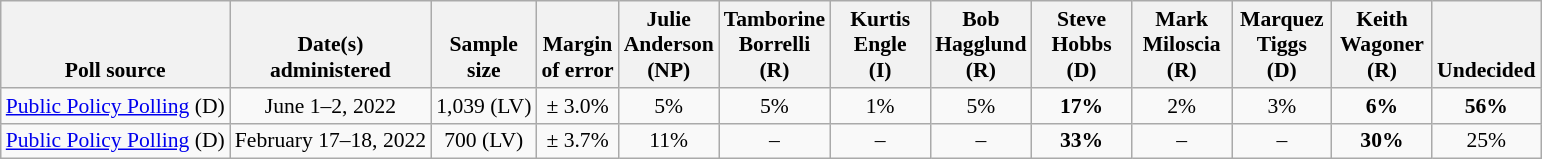<table class="wikitable" style="font-size:90%;text-align:center;">
<tr valign=bottom>
<th>Poll source</th>
<th>Date(s)<br>administered</th>
<th>Sample<br>size</th>
<th>Margin<br>of error</th>
<th style="width:60px;">Julie<br>Anderson<br>(NP)</th>
<th style="width:60px;">Tamborine<br>Borrelli<br>(R)</th>
<th style="width:60px;">Kurtis<br>Engle<br>(I)</th>
<th style="width:60px;">Bob<br>Hagglund<br>(R)</th>
<th style="width:60px;">Steve<br>Hobbs<br>(D)</th>
<th style="width:60px;">Mark<br>Miloscia<br>(R)</th>
<th style="width:60px;">Marquez<br>Tiggs<br>(D)</th>
<th style="width:60px;">Keith<br>Wagoner<br>(R)</th>
<th>Undecided</th>
</tr>
<tr>
<td style="text-align:left;"><a href='#'>Public Policy Polling</a> (D)</td>
<td>June 1–2, 2022</td>
<td>1,039 (LV)</td>
<td>± 3.0%</td>
<td>5%</td>
<td>5%</td>
<td>1%</td>
<td>5%</td>
<td><strong>17%</strong></td>
<td>2%</td>
<td>3%</td>
<td><strong>6%</strong></td>
<td><strong>56%</strong></td>
</tr>
<tr>
<td style="text-align:left;"><a href='#'>Public Policy Polling</a> (D)</td>
<td>February 17–18, 2022</td>
<td>700 (LV)</td>
<td>± 3.7%</td>
<td>11%</td>
<td>–</td>
<td>–</td>
<td>–</td>
<td><strong>33%</strong></td>
<td>–</td>
<td>–</td>
<td><strong>30%</strong></td>
<td>25%</td>
</tr>
</table>
